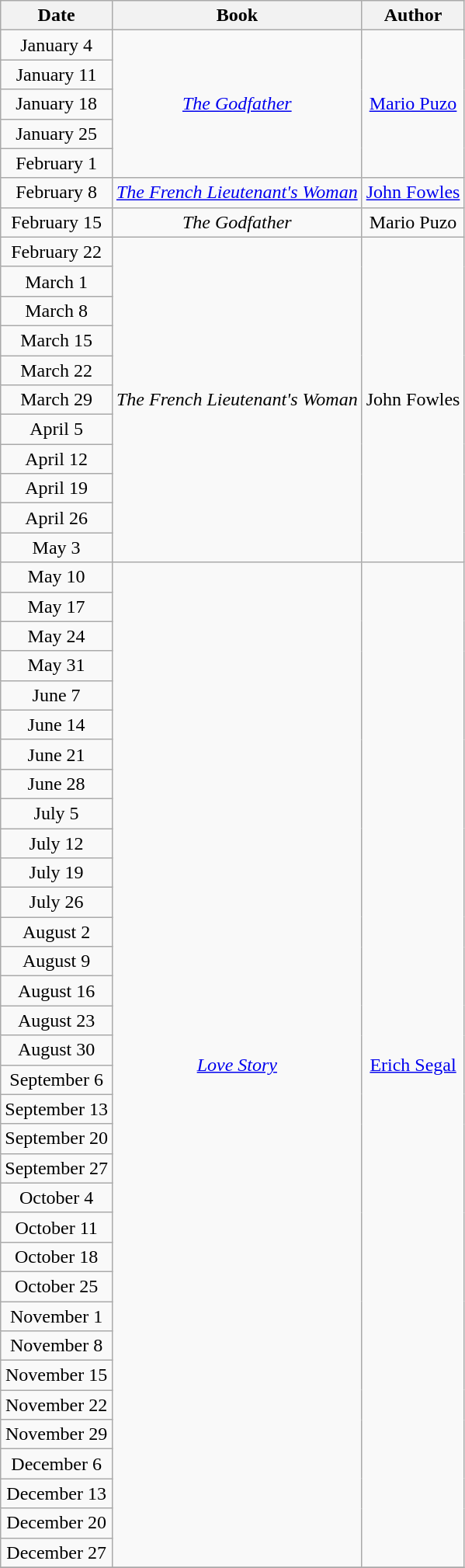<table class="wikitable sortable" style="text-align: center">
<tr>
<th>Date</th>
<th>Book</th>
<th>Author</th>
</tr>
<tr>
<td>January 4</td>
<td rowspan=5><em><a href='#'>The Godfather</a></em></td>
<td rowspan=5><a href='#'>Mario Puzo</a></td>
</tr>
<tr>
<td>January 11</td>
</tr>
<tr>
<td>January 18</td>
</tr>
<tr>
<td>January 25</td>
</tr>
<tr>
<td>February 1</td>
</tr>
<tr>
<td>February 8</td>
<td><em><a href='#'>The French Lieutenant's Woman</a></em></td>
<td><a href='#'>John Fowles</a></td>
</tr>
<tr>
<td>February 15</td>
<td><em>The Godfather</em></td>
<td>Mario Puzo</td>
</tr>
<tr>
<td>February 22</td>
<td rowspan=11><em>The French Lieutenant's Woman</em></td>
<td rowspan=11>John Fowles</td>
</tr>
<tr>
<td>March 1</td>
</tr>
<tr>
<td>March 8</td>
</tr>
<tr>
<td>March 15</td>
</tr>
<tr>
<td>March 22</td>
</tr>
<tr>
<td>March 29</td>
</tr>
<tr>
<td>April 5</td>
</tr>
<tr>
<td>April 12</td>
</tr>
<tr>
<td>April 19</td>
</tr>
<tr>
<td>April 26</td>
</tr>
<tr>
<td>May 3</td>
</tr>
<tr>
<td>May 10</td>
<td rowspan=34><em><a href='#'>Love Story</a></em></td>
<td rowspan=34><a href='#'>Erich Segal</a></td>
</tr>
<tr>
<td>May 17</td>
</tr>
<tr>
<td>May 24</td>
</tr>
<tr>
<td>May 31</td>
</tr>
<tr>
<td>June 7</td>
</tr>
<tr>
<td>June 14</td>
</tr>
<tr>
<td>June 21</td>
</tr>
<tr>
<td>June 28</td>
</tr>
<tr>
<td>July 5</td>
</tr>
<tr>
<td>July 12</td>
</tr>
<tr>
<td>July 19</td>
</tr>
<tr>
<td>July 26</td>
</tr>
<tr>
<td>August 2</td>
</tr>
<tr>
<td>August 9</td>
</tr>
<tr>
<td>August 16</td>
</tr>
<tr>
<td>August 23</td>
</tr>
<tr>
<td>August 30</td>
</tr>
<tr>
<td>September 6</td>
</tr>
<tr>
<td>September 13</td>
</tr>
<tr>
<td>September 20</td>
</tr>
<tr>
<td>September 27</td>
</tr>
<tr>
<td>October 4</td>
</tr>
<tr>
<td>October 11</td>
</tr>
<tr>
<td>October 18</td>
</tr>
<tr>
<td>October 25</td>
</tr>
<tr>
<td>November 1</td>
</tr>
<tr>
<td>November 8</td>
</tr>
<tr>
<td>November 15</td>
</tr>
<tr>
<td>November 22</td>
</tr>
<tr>
<td>November 29</td>
</tr>
<tr>
<td>December 6</td>
</tr>
<tr>
<td>December 13</td>
</tr>
<tr>
<td>December 20</td>
</tr>
<tr>
<td>December 27</td>
</tr>
<tr>
</tr>
</table>
